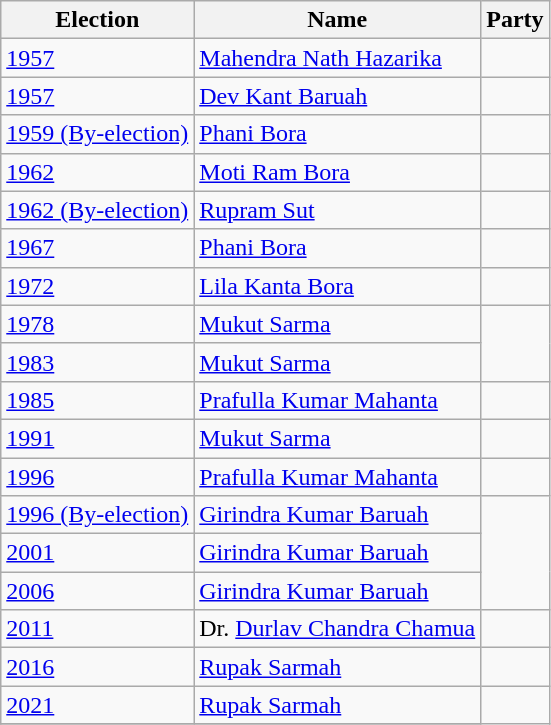<table class="wikitable sortable">
<tr>
<th>Election</th>
<th>Name</th>
<th colspan=2>Party</th>
</tr>
<tr>
<td><a href='#'>1957</a></td>
<td><a href='#'>Mahendra Nath Hazarika</a></td>
<td></td>
</tr>
<tr>
<td><a href='#'>1957</a></td>
<td><a href='#'>Dev Kant Baruah</a></td>
</tr>
<tr>
<td><a href='#'>1959 (By-election)</a></td>
<td><a href='#'>Phani Bora</a></td>
<td></td>
</tr>
<tr>
<td><a href='#'>1962</a></td>
<td><a href='#'>Moti Ram Bora</a></td>
<td></td>
</tr>
<tr>
<td><a href='#'>1962 (By-election)</a></td>
<td><a href='#'>Rupram Sut</a></td>
</tr>
<tr>
<td><a href='#'>1967</a></td>
<td><a href='#'>Phani Bora</a></td>
<td></td>
</tr>
<tr>
<td><a href='#'>1972</a></td>
<td><a href='#'>Lila Kanta Bora</a></td>
<td></td>
</tr>
<tr>
<td><a href='#'>1978</a></td>
<td><a href='#'>Mukut Sarma</a></td>
</tr>
<tr>
<td><a href='#'>1983</a></td>
<td><a href='#'>Mukut Sarma</a></td>
</tr>
<tr>
<td><a href='#'>1985</a></td>
<td><a href='#'>Prafulla Kumar Mahanta</a></td>
<td></td>
</tr>
<tr>
<td><a href='#'>1991</a></td>
<td><a href='#'>Mukut Sarma</a></td>
<td></td>
</tr>
<tr>
<td><a href='#'>1996</a></td>
<td><a href='#'>Prafulla Kumar Mahanta</a></td>
<td></td>
</tr>
<tr>
<td><a href='#'>1996 (By-election)</a></td>
<td><a href='#'>Girindra Kumar Baruah</a></td>
</tr>
<tr>
<td><a href='#'>2001</a></td>
<td><a href='#'>Girindra Kumar Baruah</a></td>
</tr>
<tr>
<td><a href='#'>2006</a></td>
<td><a href='#'>Girindra Kumar Baruah</a></td>
</tr>
<tr>
<td><a href='#'>2011</a></td>
<td>Dr. <a href='#'>Durlav Chandra Chamua</a></td>
<td></td>
</tr>
<tr>
<td><a href='#'>2016</a></td>
<td><a href='#'>Rupak Sarmah</a></td>
<td></td>
</tr>
<tr>
<td><a href='#'>2021</a></td>
<td><a href='#'>Rupak Sarmah</a></td>
</tr>
<tr>
</tr>
</table>
